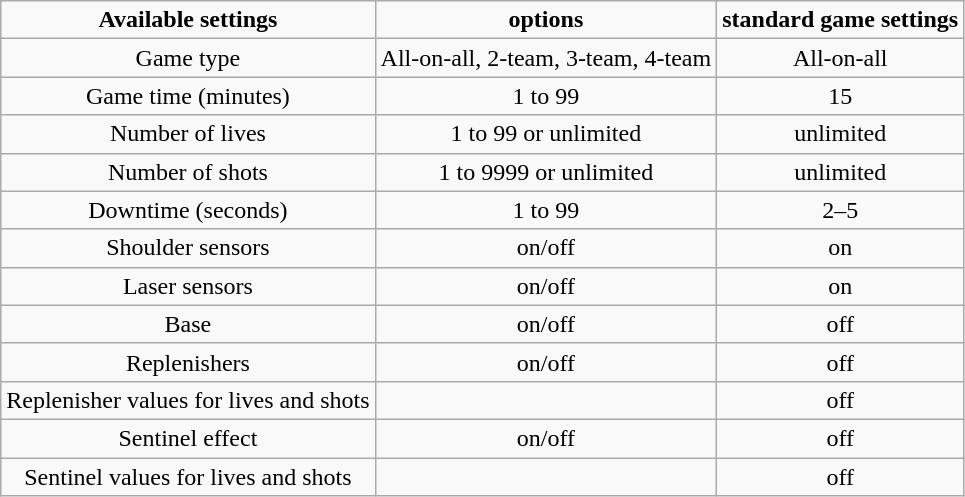<table class="wikitable" style="text-align:center">
<tr>
<td><strong>Available settings</strong></td>
<td><strong>options</strong></td>
<td><strong>standard game settings</strong></td>
</tr>
<tr>
<td>Game type</td>
<td>All-on-all, 2-team, 3-team, 4-team</td>
<td>All-on-all</td>
</tr>
<tr>
<td>Game time (minutes)</td>
<td>1 to 99</td>
<td>15</td>
</tr>
<tr>
<td>Number of lives</td>
<td>1 to 99 or unlimited</td>
<td>unlimited</td>
</tr>
<tr>
<td>Number of shots</td>
<td>1 to 9999 or unlimited</td>
<td>unlimited</td>
</tr>
<tr>
<td>Downtime (seconds)</td>
<td>1 to 99</td>
<td>2–5</td>
</tr>
<tr>
<td>Shoulder sensors</td>
<td>on/off</td>
<td>on</td>
</tr>
<tr>
<td>Laser sensors</td>
<td>on/off</td>
<td>on</td>
</tr>
<tr>
<td>Base</td>
<td>on/off</td>
<td>off</td>
</tr>
<tr>
<td>Replenishers</td>
<td>on/off</td>
<td>off</td>
</tr>
<tr>
<td>Replenisher values for lives and shots</td>
<td></td>
<td>off</td>
</tr>
<tr>
<td>Sentinel effect</td>
<td>on/off</td>
<td>off</td>
</tr>
<tr>
<td>Sentinel values for lives and shots</td>
<td></td>
<td>off</td>
</tr>
</table>
